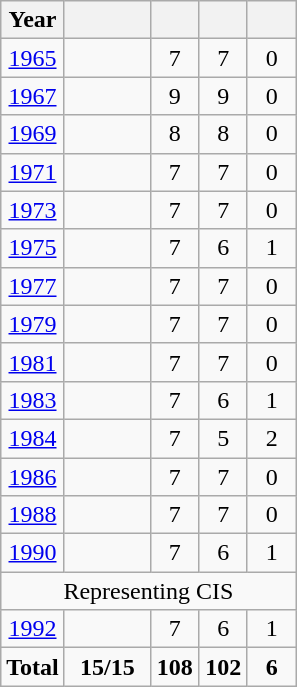<table class="wikitable" style="text-align: center;">
<tr>
<th>Year</th>
<th width="50"></th>
<th width=25></th>
<th width=25></th>
<th width=25></th>
</tr>
<tr>
<td> <a href='#'>1965</a></td>
<td></td>
<td>7</td>
<td>7</td>
<td>0</td>
</tr>
<tr>
<td> <a href='#'>1967</a></td>
<td></td>
<td>9</td>
<td>9</td>
<td>0</td>
</tr>
<tr>
<td> <a href='#'>1969</a></td>
<td></td>
<td>8</td>
<td>8</td>
<td>0</td>
</tr>
<tr>
<td> <a href='#'>1971</a></td>
<td></td>
<td>7</td>
<td>7</td>
<td>0</td>
</tr>
<tr>
<td> <a href='#'>1973</a></td>
<td></td>
<td>7</td>
<td>7</td>
<td>0</td>
</tr>
<tr>
<td> <a href='#'>1975</a></td>
<td></td>
<td>7</td>
<td>6</td>
<td>1</td>
</tr>
<tr>
<td> <a href='#'>1977</a></td>
<td></td>
<td>7</td>
<td>7</td>
<td>0</td>
</tr>
<tr>
<td> <a href='#'>1979</a></td>
<td></td>
<td>7</td>
<td>7</td>
<td>0</td>
</tr>
<tr>
<td> <a href='#'>1981</a></td>
<td></td>
<td>7</td>
<td>7</td>
<td>0</td>
</tr>
<tr>
<td> <a href='#'>1983</a></td>
<td></td>
<td>7</td>
<td>6</td>
<td>1</td>
</tr>
<tr>
<td> <a href='#'>1984</a></td>
<td></td>
<td>7</td>
<td>5</td>
<td>2</td>
</tr>
<tr>
<td> <a href='#'>1986</a></td>
<td></td>
<td>7</td>
<td>7</td>
<td>0</td>
</tr>
<tr>
<td> <a href='#'>1988</a></td>
<td></td>
<td>7</td>
<td>7</td>
<td>0</td>
</tr>
<tr>
<td> <a href='#'>1990</a></td>
<td></td>
<td>7</td>
<td>6</td>
<td>1</td>
</tr>
<tr>
<td colspan=5>Representing CIS</td>
</tr>
<tr>
<td> <a href='#'>1992</a></td>
<td></td>
<td>7</td>
<td>6</td>
<td>1</td>
</tr>
<tr>
<td><strong>Total</strong></td>
<td><strong>15/15</strong></td>
<td><strong>108</strong></td>
<td><strong>102</strong></td>
<td><strong>6</strong></td>
</tr>
</table>
